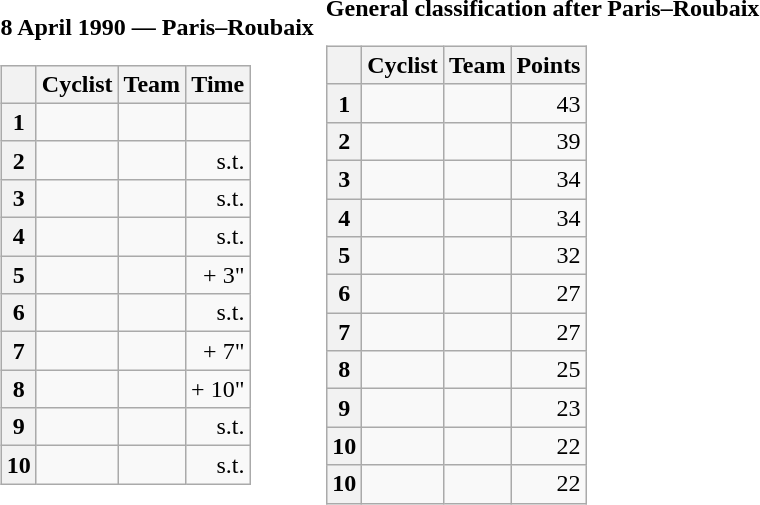<table>
<tr>
<td><strong>8 April 1990 — Paris–Roubaix </strong><br><table class="wikitable">
<tr>
<th></th>
<th>Cyclist</th>
<th>Team</th>
<th>Time</th>
</tr>
<tr>
<th>1</th>
<td></td>
<td></td>
<td align="right"></td>
</tr>
<tr>
<th>2</th>
<td></td>
<td></td>
<td align="right">s.t.</td>
</tr>
<tr>
<th>3</th>
<td></td>
<td></td>
<td align="right">s.t.</td>
</tr>
<tr>
<th>4</th>
<td></td>
<td></td>
<td align="right">s.t.</td>
</tr>
<tr>
<th>5</th>
<td></td>
<td></td>
<td align="right">+ 3"</td>
</tr>
<tr>
<th>6</th>
<td></td>
<td></td>
<td align="right">s.t.</td>
</tr>
<tr>
<th>7</th>
<td></td>
<td></td>
<td align="right">+ 7"</td>
</tr>
<tr>
<th>8</th>
<td></td>
<td></td>
<td align="right">+ 10"</td>
</tr>
<tr>
<th>9</th>
<td></td>
<td></td>
<td align="right">s.t.</td>
</tr>
<tr>
<th>10</th>
<td></td>
<td></td>
<td align="right">s.t.</td>
</tr>
</table>
</td>
<td></td>
<td><strong>General classification after Paris–Roubaix</strong><br><table class="wikitable">
<tr>
<th></th>
<th>Cyclist</th>
<th>Team</th>
<th>Points</th>
</tr>
<tr>
<th>1</th>
<td> </td>
<td></td>
<td align="right">43</td>
</tr>
<tr>
<th>2</th>
<td></td>
<td></td>
<td align="right">39</td>
</tr>
<tr>
<th>3</th>
<td></td>
<td></td>
<td align="right">34</td>
</tr>
<tr>
<th>4</th>
<td></td>
<td></td>
<td align="right">34</td>
</tr>
<tr>
<th>5</th>
<td></td>
<td></td>
<td align="right">32</td>
</tr>
<tr>
<th>6</th>
<td></td>
<td></td>
<td align="right">27</td>
</tr>
<tr>
<th>7</th>
<td></td>
<td></td>
<td align="right">27</td>
</tr>
<tr>
<th>8</th>
<td></td>
<td></td>
<td align="right">25</td>
</tr>
<tr>
<th>9</th>
<td></td>
<td></td>
<td align="right">23</td>
</tr>
<tr>
<th>10</th>
<td></td>
<td></td>
<td align="right">22</td>
</tr>
<tr>
<th>10</th>
<td></td>
<td></td>
<td align="right">22</td>
</tr>
</table>
</td>
</tr>
</table>
